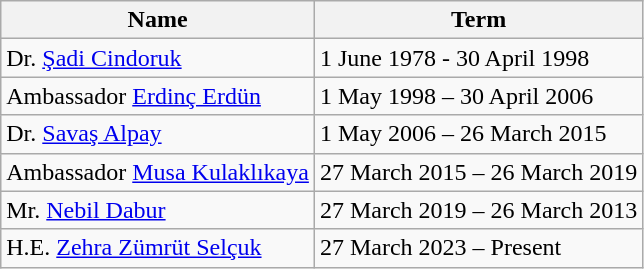<table class="wikitable">
<tr>
<th>Name</th>
<th>Term</th>
</tr>
<tr>
<td>Dr. <a href='#'>Şadi Cindoruk</a></td>
<td>1 June 1978 - 30 April 1998</td>
</tr>
<tr>
<td>Ambassador <a href='#'>Erdinç Erdün</a></td>
<td>1 May 1998 – 30 April 2006</td>
</tr>
<tr>
<td>Dr. <a href='#'>Savaş Alpay</a></td>
<td>1 May 2006 – 26 March 2015</td>
</tr>
<tr>
<td>Ambassador <a href='#'>Musa Kulaklıkaya</a></td>
<td>27 March 2015 – 26 March 2019</td>
</tr>
<tr>
<td>Mr. <a href='#'>Nebil Dabur</a></td>
<td>27 March 2019 – 26 March 2013</td>
</tr>
<tr>
<td>H.E. <a href='#'>Zehra Zümrüt Selçuk</a></td>
<td>27 March 2023 – Present</td>
</tr>
</table>
